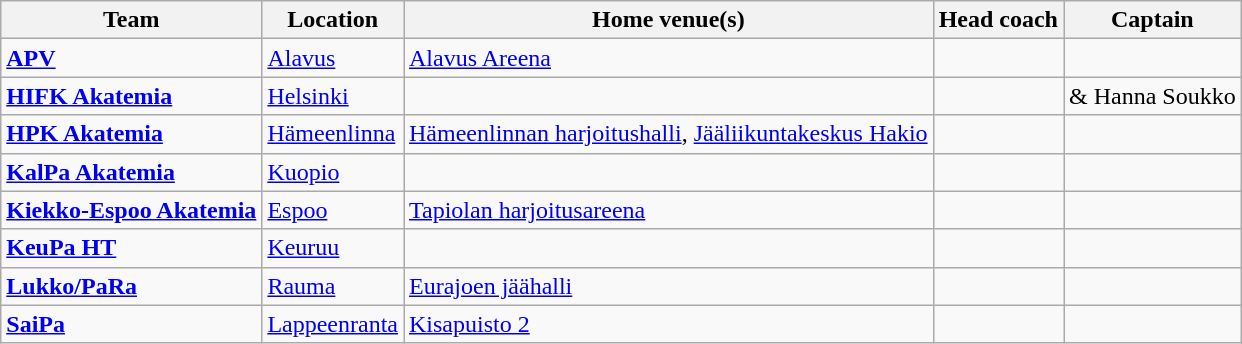<table class="wikitable sortable" width="">
<tr>
<th>Team</th>
<th>Location</th>
<th>Home venue(s)</th>
<th>Head coach</th>
<th>Captain</th>
</tr>
<tr>
<td><a href='#'><strong>APV</strong></a></td>
<td> <a href='#'>Alavus</a></td>
<td><a href='#'>Alavus Areena</a></td>
<td></td>
<td></td>
</tr>
<tr>
<td><strong><a href='#'>HIFK Akatemia</a></strong></td>
<td> <a href='#'>Helsinki</a></td>
<td></td>
<td></td>
<td> & Hanna Soukko</td>
</tr>
<tr>
<td><a href='#'><strong>HPK Akatemia</strong></a></td>
<td> <a href='#'>Hämeenlinna</a></td>
<td><a href='#'>Hämeenlinnan harjoitushalli</a>, <a href='#'>Jääliikuntakeskus Hakio</a></td>
<td></td>
<td></td>
</tr>
<tr>
<td><a href='#'><strong>KalPa Akatemia</strong></a></td>
<td> <a href='#'>Kuopio</a></td>
<td></td>
<td></td>
<td></td>
</tr>
<tr>
<td><a href='#'><strong>Kiekko-Espoo Akatemia</strong></a></td>
<td> <a href='#'>Espoo</a></td>
<td><a href='#'>Tapiolan harjoitusareena</a></td>
<td></td>
<td></td>
</tr>
<tr>
<td><a href='#'><strong>KeuPa HT</strong></a></td>
<td> <a href='#'>Keuruu</a></td>
<td></td>
<td></td>
<td></td>
</tr>
<tr>
<td><strong><a href='#'>Lukko/PaRa</a></strong></td>
<td> <a href='#'>Rauma</a></td>
<td><a href='#'>Eurajoen jäähalli</a></td>
<td></td>
<td></td>
</tr>
<tr>
<td><a href='#'><strong>SaiPa</strong></a></td>
<td> <a href='#'>Lappeenranta</a></td>
<td><a href='#'>Kisapuisto 2</a></td>
<td></td>
<td></td>
</tr>
</table>
